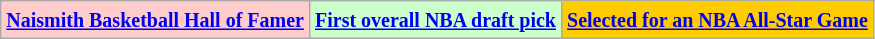<table class="wikitable">
<tr>
<td bgcolor="#FFCCCC"><small><strong><a href='#'>Naismith Basketball Hall of Famer</a></strong></small></td>
<td bgcolor="#CCFFCC"><small><strong><a href='#'>First overall NBA draft pick</a></strong></small></td>
<td bgcolor="FFCC00"><small><strong><a href='#'>Selected for an NBA All-Star Game</a></strong></small></td>
</tr>
</table>
